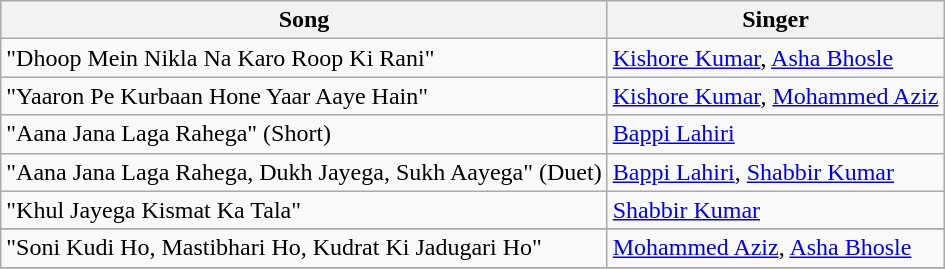<table class="wikitable">
<tr>
<th>Song</th>
<th>Singer</th>
</tr>
<tr>
<td>"Dhoop Mein Nikla Na Karo Roop Ki Rani"</td>
<td><a href='#'>Kishore Kumar</a>, <a href='#'>Asha Bhosle</a></td>
</tr>
<tr>
<td>"Yaaron Pe Kurbaan Hone Yaar Aaye Hain"</td>
<td><a href='#'>Kishore Kumar</a>, <a href='#'>Mohammed Aziz</a></td>
</tr>
<tr>
<td>"Aana Jana Laga Rahega" (Short)</td>
<td><a href='#'>Bappi Lahiri</a></td>
</tr>
<tr>
<td>"Aana Jana Laga Rahega, Dukh Jayega, Sukh Aayega" (Duet)</td>
<td><a href='#'>Bappi Lahiri</a>, <a href='#'>Shabbir Kumar</a></td>
</tr>
<tr>
<td>"Khul Jayega Kismat Ka Tala"</td>
<td><a href='#'>Shabbir Kumar</a></td>
</tr>
<tr>
</tr>
<tr>
<td>"Soni Kudi Ho, Mastibhari Ho, Kudrat Ki Jadugari Ho"</td>
<td><a href='#'>Mohammed Aziz</a>, <a href='#'>Asha Bhosle</a></td>
</tr>
<tr>
</tr>
</table>
